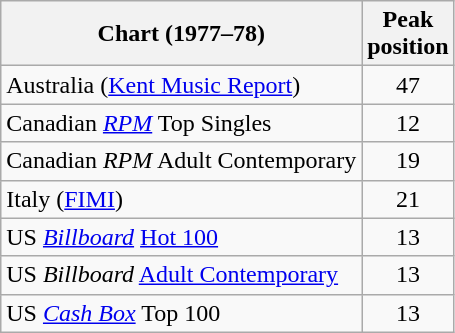<table class="wikitable sortable">
<tr>
<th align="left">Chart (1977–78)</th>
<th align="left">Peak<br>position</th>
</tr>
<tr>
<td>Australia (<a href='#'>Kent Music Report</a>)</td>
<td style="text-align:center;">47</td>
</tr>
<tr>
<td>Canadian <em><a href='#'>RPM</a></em> Top Singles</td>
<td style="text-align:center;">12</td>
</tr>
<tr>
<td>Canadian <em>RPM</em> Adult Contemporary</td>
<td style="text-align:center;">19</td>
</tr>
<tr>
<td>Italy (<a href='#'>FIMI</a>)</td>
<td style="text-align:center;">21</td>
</tr>
<tr>
<td>US <em><a href='#'>Billboard</a></em> <a href='#'>Hot 100</a></td>
<td style="text-align:center;">13</td>
</tr>
<tr>
<td>US <em>Billboard</em> <a href='#'>Adult Contemporary</a></td>
<td style="text-align:center;">13</td>
</tr>
<tr>
<td>US <em><a href='#'>Cash Box</a></em> Top 100</td>
<td style="text-align:center;">13</td>
</tr>
</table>
